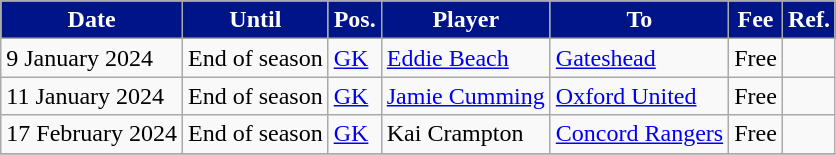<table class="wikitable plainrowheaders sortable">
<tr>
<th style="background:#001489; color:#FFFFFF;">Date</th>
<th style="background:#001489; color:#FFFFFF;">Until</th>
<th style="background:#001489; color:#FFFFFF;">Pos.</th>
<th style="background:#001489; color:#FFFFFF;">Player</th>
<th style="background:#001489; color:#FFFFFF;">To</th>
<th style="background:#001489; color:#FFFFFF;">Fee</th>
<th style="background:#001489; color:#FFFFFF;">Ref.</th>
</tr>
<tr>
<td>9 January 2024</td>
<td>End of season</td>
<td><a href='#'>GK</a></td>
<td> <a href='#'>Eddie Beach</a></td>
<td> <a href='#'>Gateshead</a></td>
<td>Free</td>
<td></td>
</tr>
<tr>
<td>11 January 2024</td>
<td>End of season</td>
<td><a href='#'>GK</a></td>
<td> <a href='#'>Jamie Cumming</a></td>
<td> <a href='#'>Oxford United</a></td>
<td>Free</td>
<td></td>
</tr>
<tr>
<td>17 February 2024</td>
<td>End of season</td>
<td><a href='#'>GK</a></td>
<td> Kai Crampton</td>
<td> <a href='#'>Concord Rangers</a></td>
<td>Free</td>
<td></td>
</tr>
<tr>
</tr>
</table>
